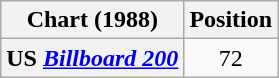<table class="wikitable plainrowheaders">
<tr>
<th scope="col">Chart (1988)</th>
<th scope="col">Position</th>
</tr>
<tr>
<th scope="row">US <em><a href='#'>Billboard 200</a></em></th>
<td style="text-align:center;">72</td>
</tr>
</table>
